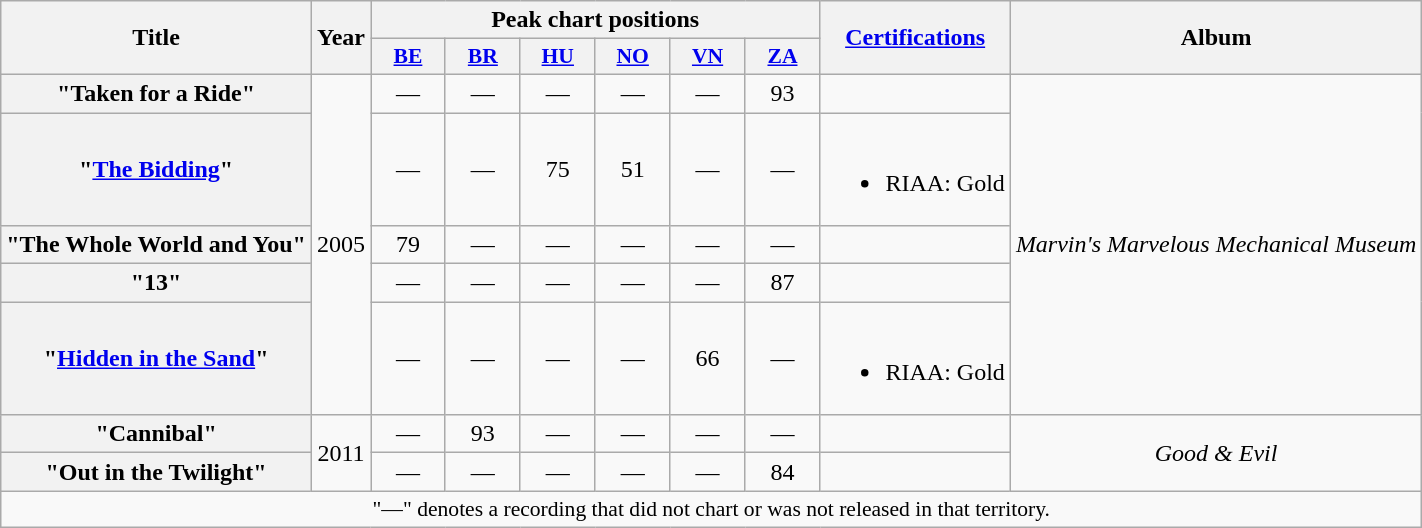<table class="wikitable plainrowheaders" style="text-align:center;">
<tr>
<th scope="col" rowspan="2">Title</th>
<th scope="col" rowspan="2">Year</th>
<th scope="col" colspan="6">Peak chart positions</th>
<th rowspan="2"><a href='#'>Certifications</a></th>
<th rowspan="2" scope="col">Album</th>
</tr>
<tr>
<th style="width:3em; font-size:90%"><a href='#'>BE</a><br></th>
<th style="width:3em; font-size:90%"><a href='#'>BR</a><br></th>
<th style="width:3em; font-size:90%"><a href='#'>HU</a><br></th>
<th style="width:3em; font-size:90%"><a href='#'>NO</a><br></th>
<th style="width:3em; font-size:90%"><a href='#'>VN</a><br></th>
<th style="width:3em; font-size:90%"><a href='#'>ZA</a><br></th>
</tr>
<tr>
<th scope="row">"Taken for a Ride"</th>
<td rowspan="5">2005</td>
<td>—</td>
<td>—</td>
<td>—</td>
<td>—</td>
<td>—</td>
<td>93</td>
<td></td>
<td rowspan="5"><em>Marvin's Marvelous Mechanical Museum</em></td>
</tr>
<tr>
<th scope="row">"<a href='#'>The Bidding</a>"</th>
<td>—</td>
<td>—</td>
<td>75</td>
<td>51</td>
<td>—</td>
<td>—</td>
<td><br><ul><li>RIAA: Gold</li></ul></td>
</tr>
<tr>
<th scope="row">"The Whole World and You"</th>
<td>79</td>
<td>—</td>
<td>—</td>
<td>—</td>
<td>—</td>
<td>—</td>
<td></td>
</tr>
<tr>
<th scope="row">"13"</th>
<td>—</td>
<td>—</td>
<td>—</td>
<td>—</td>
<td>—</td>
<td>87</td>
<td></td>
</tr>
<tr>
<th scope="row">"<a href='#'>Hidden in the Sand</a>"</th>
<td>—</td>
<td>—</td>
<td>—</td>
<td>—</td>
<td>66</td>
<td>—</td>
<td><br><ul><li>RIAA: Gold</li></ul></td>
</tr>
<tr>
<th scope="row">"Cannibal"</th>
<td rowspan="2">2011</td>
<td>—</td>
<td>93</td>
<td>—</td>
<td>—</td>
<td>—</td>
<td>—</td>
<td></td>
<td rowspan="2"><em>Good & Evil</em></td>
</tr>
<tr>
<th scope="row">"Out in the Twilight"</th>
<td>—</td>
<td>—</td>
<td>—</td>
<td>—</td>
<td>—</td>
<td>84</td>
<td></td>
</tr>
<tr>
<td colspan="10" style="font-size:90%">"—" denotes a recording that did not chart or was not released in that territory.</td>
</tr>
</table>
